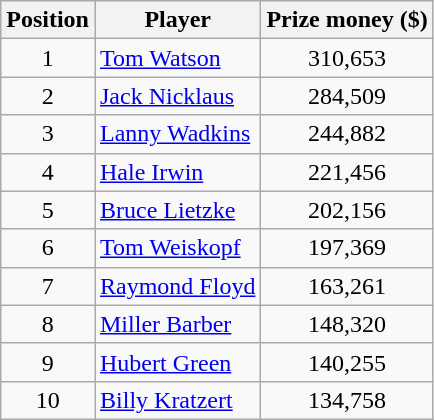<table class="wikitable">
<tr>
<th>Position</th>
<th>Player</th>
<th>Prize money ($)</th>
</tr>
<tr>
<td align=center>1</td>
<td> <a href='#'>Tom Watson</a></td>
<td align=center>310,653</td>
</tr>
<tr>
<td align=center>2</td>
<td> <a href='#'>Jack Nicklaus</a></td>
<td align=center>284,509</td>
</tr>
<tr>
<td align=center>3</td>
<td> <a href='#'>Lanny Wadkins</a></td>
<td align=center>244,882</td>
</tr>
<tr>
<td align=center>4</td>
<td> <a href='#'>Hale Irwin</a></td>
<td align=center>221,456</td>
</tr>
<tr>
<td align=center>5</td>
<td> <a href='#'>Bruce Lietzke</a></td>
<td align=center>202,156</td>
</tr>
<tr>
<td align=center>6</td>
<td> <a href='#'>Tom Weiskopf</a></td>
<td align=center>197,369</td>
</tr>
<tr>
<td align=center>7</td>
<td> <a href='#'>Raymond Floyd</a></td>
<td align=center>163,261</td>
</tr>
<tr>
<td align=center>8</td>
<td> <a href='#'>Miller Barber</a></td>
<td align=center>148,320</td>
</tr>
<tr>
<td align=center>9</td>
<td> <a href='#'>Hubert Green</a></td>
<td align=center>140,255</td>
</tr>
<tr>
<td align=center>10</td>
<td> <a href='#'>Billy Kratzert</a></td>
<td align=center>134,758</td>
</tr>
</table>
